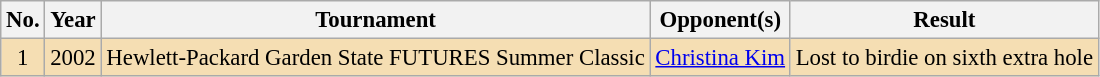<table class="wikitable" style="font-size:95%;">
<tr>
<th>No.</th>
<th>Year</th>
<th>Tournament</th>
<th>Opponent(s)</th>
<th>Result</th>
</tr>
<tr style="background:#F5DEB3;">
<td align=center>1</td>
<td align=center>2002</td>
<td>Hewlett-Packard Garden State FUTURES Summer Classic</td>
<td> <a href='#'>Christina Kim</a></td>
<td>Lost to birdie on sixth extra hole</td>
</tr>
</table>
